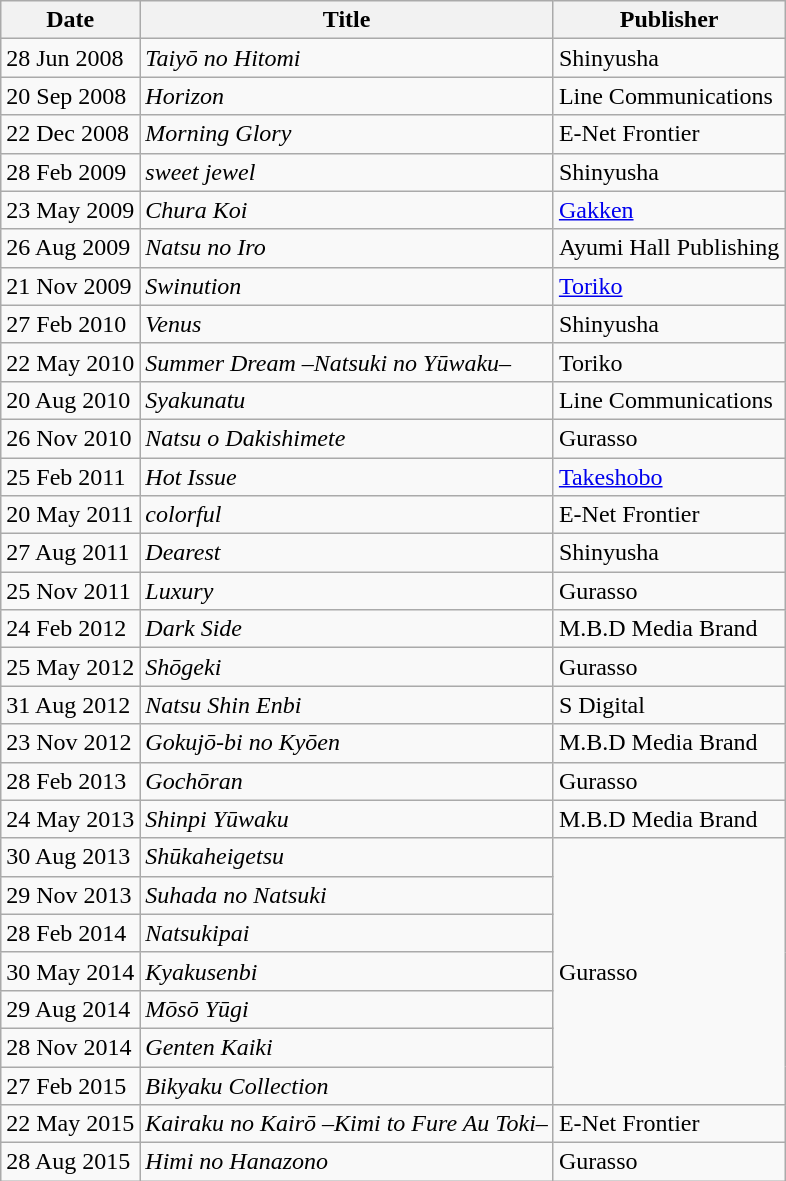<table class="wikitable">
<tr>
<th>Date</th>
<th>Title</th>
<th>Publisher</th>
</tr>
<tr>
<td>28 Jun 2008</td>
<td><em>Taiyō no Hitomi</em></td>
<td>Shinyusha</td>
</tr>
<tr>
<td>20 Sep 2008</td>
<td><em>Horizon</em></td>
<td>Line Communications</td>
</tr>
<tr>
<td>22 Dec 2008</td>
<td><em>Morning Glory</em></td>
<td>E-Net Frontier</td>
</tr>
<tr>
<td>28 Feb 2009</td>
<td><em>sweet jewel</em></td>
<td>Shinyusha</td>
</tr>
<tr>
<td>23 May 2009</td>
<td><em>Chura Koi</em></td>
<td><a href='#'>Gakken</a></td>
</tr>
<tr>
<td>26 Aug 2009</td>
<td><em>Natsu no Iro</em></td>
<td>Ayumi Hall Publishing</td>
</tr>
<tr>
<td>21 Nov 2009</td>
<td><em>Swinution</em></td>
<td><a href='#'>Toriko</a></td>
</tr>
<tr>
<td>27 Feb 2010</td>
<td><em>Venus</em></td>
<td>Shinyusha</td>
</tr>
<tr>
<td>22 May 2010</td>
<td><em>Summer Dream –Natsuki no Yūwaku–</em></td>
<td>Toriko</td>
</tr>
<tr>
<td>20 Aug 2010</td>
<td><em>Syakunatu</em></td>
<td>Line Communications</td>
</tr>
<tr>
<td>26 Nov 2010</td>
<td><em>Natsu o Dakishimete</em></td>
<td>Gurasso</td>
</tr>
<tr>
<td>25 Feb 2011</td>
<td><em>Hot Issue</em></td>
<td><a href='#'>Takeshobo</a></td>
</tr>
<tr>
<td>20 May 2011</td>
<td><em>colorful</em></td>
<td>E-Net Frontier</td>
</tr>
<tr>
<td>27 Aug 2011</td>
<td><em>Dearest</em></td>
<td>Shinyusha</td>
</tr>
<tr>
<td>25 Nov 2011</td>
<td><em>Luxury</em></td>
<td>Gurasso</td>
</tr>
<tr>
<td>24 Feb 2012</td>
<td><em>Dark Side</em></td>
<td>M.B.D Media Brand</td>
</tr>
<tr>
<td>25 May 2012</td>
<td><em>Shōgeki</em></td>
<td>Gurasso</td>
</tr>
<tr>
<td>31 Aug 2012</td>
<td><em>Natsu Shin Enbi</em></td>
<td>S Digital</td>
</tr>
<tr>
<td>23 Nov 2012</td>
<td><em>Gokujō-bi no Kyōen</em></td>
<td>M.B.D Media Brand</td>
</tr>
<tr>
<td>28 Feb 2013</td>
<td><em>Gochōran</em></td>
<td>Gurasso</td>
</tr>
<tr>
<td>24 May 2013</td>
<td><em>Shinpi Yūwaku</em></td>
<td>M.B.D Media Brand</td>
</tr>
<tr>
<td>30 Aug 2013</td>
<td><em>Shūkaheigetsu</em></td>
<td rowspan="7">Gurasso</td>
</tr>
<tr>
<td>29 Nov 2013</td>
<td><em>Suhada no Natsuki</em></td>
</tr>
<tr>
<td>28 Feb 2014</td>
<td><em>Natsukipai</em></td>
</tr>
<tr>
<td>30 May 2014</td>
<td><em>Kyakusenbi</em></td>
</tr>
<tr>
<td>29 Aug 2014</td>
<td><em>Mōsō Yūgi</em></td>
</tr>
<tr>
<td>28 Nov 2014</td>
<td><em>Genten Kaiki</em></td>
</tr>
<tr>
<td>27 Feb 2015</td>
<td><em>Bikyaku Collection</em></td>
</tr>
<tr>
<td>22 May 2015</td>
<td><em>Kairaku no Kairō –Kimi to Fure Au Toki–</em></td>
<td>E-Net Frontier</td>
</tr>
<tr>
<td>28 Aug 2015</td>
<td><em>Himi no Hanazono</em></td>
<td>Gurasso</td>
</tr>
</table>
